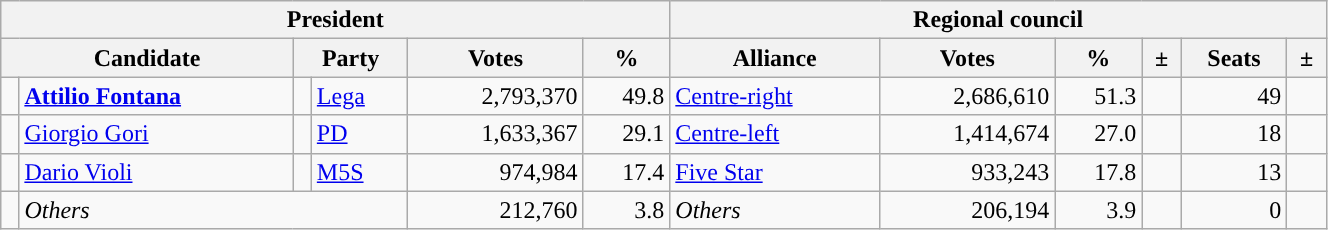<table class="wikitable" style="text-align:right; style="width=70%">
<tr>
<th colspan="6">President</th>
<th colspan="6">Regional council</th>
</tr>
<tr>
<th colspan="2">Candidate</th>
<th colspan="2">Party</th>
<th>Votes</th>
<th>%</th>
<th>Alliance</th>
<th>Votes</th>
<th>%</th>
<th>±</th>
<th>Seats</th>
<th>±</th>
</tr>
<tr>
<td></td>
<td style="text-align:left"><strong><a href='#'>Attilio Fontana</a></strong></td>
<td></td>
<td style="text-align:left"><a href='#'>Lega</a></td>
<td>2,793,370</td>
<td>49.8</td>
<td style="text-align:left"><a href='#'>Centre-right</a></td>
<td>2,686,610</td>
<td>51.3</td>
<td></td>
<td>49</td>
<td></td>
</tr>
<tr>
<td></td>
<td style="text-align:left"><a href='#'>Giorgio Gori</a></td>
<td></td>
<td style="text-align:left"><a href='#'>PD</a></td>
<td>1,633,367</td>
<td>29.1</td>
<td style="text-align:left"><a href='#'>Centre-left</a></td>
<td>1,414,674</td>
<td>27.0</td>
<td></td>
<td>18</td>
<td></td>
</tr>
<tr>
<td></td>
<td style="text-align:left"><a href='#'>Dario Violi</a></td>
<td></td>
<td style="text-align:left"><a href='#'>M5S</a></td>
<td>974,984</td>
<td>17.4</td>
<td style="text-align:left"><a href='#'>Five Star</a></td>
<td>933,243</td>
<td>17.8</td>
<td></td>
<td>13</td>
<td></td>
</tr>
<tr>
<td></td>
<td colspan="3" style="text-align:left"><em>Others</em></td>
<td>212,760</td>
<td>3.8</td>
<td style="text-align:left"><em>Others</em></td>
<td>206,194</td>
<td>3.9</td>
<td></td>
<td>0</td>
<td></td>
</tr>
</table>
